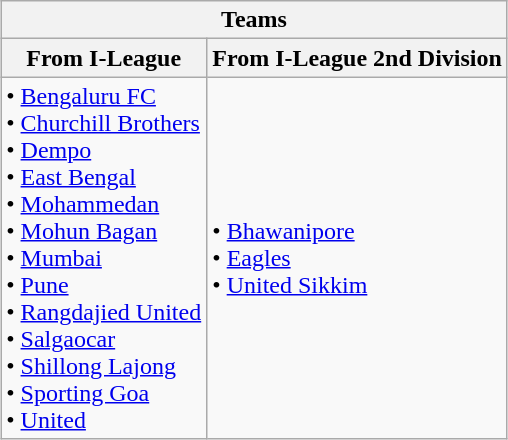<table class="wikitable" style="margin-left: auto; margin-right: auto; border: none;">
<tr>
<th colspan="2">Teams</th>
</tr>
<tr>
<th>From I-League</th>
<th>From I-League 2nd Division</th>
</tr>
<tr>
<td>• <a href='#'>Bengaluru FC</a><br>• <a href='#'>Churchill Brothers</a><br>• <a href='#'>Dempo</a><br>• <a href='#'>East Bengal</a><br>• <a href='#'>Mohammedan</a><br>• <a href='#'>Mohun Bagan</a><br>• <a href='#'>Mumbai</a><br>• <a href='#'>Pune</a><br>• <a href='#'>Rangdajied United</a><br>• <a href='#'>Salgaocar</a><br>• <a href='#'>Shillong Lajong</a><br>• <a href='#'>Sporting Goa</a><br>• <a href='#'>United</a></td>
<td>• <a href='#'>Bhawanipore</a><br>• <a href='#'>Eagles</a><br>• <a href='#'>United Sikkim</a></td>
</tr>
</table>
